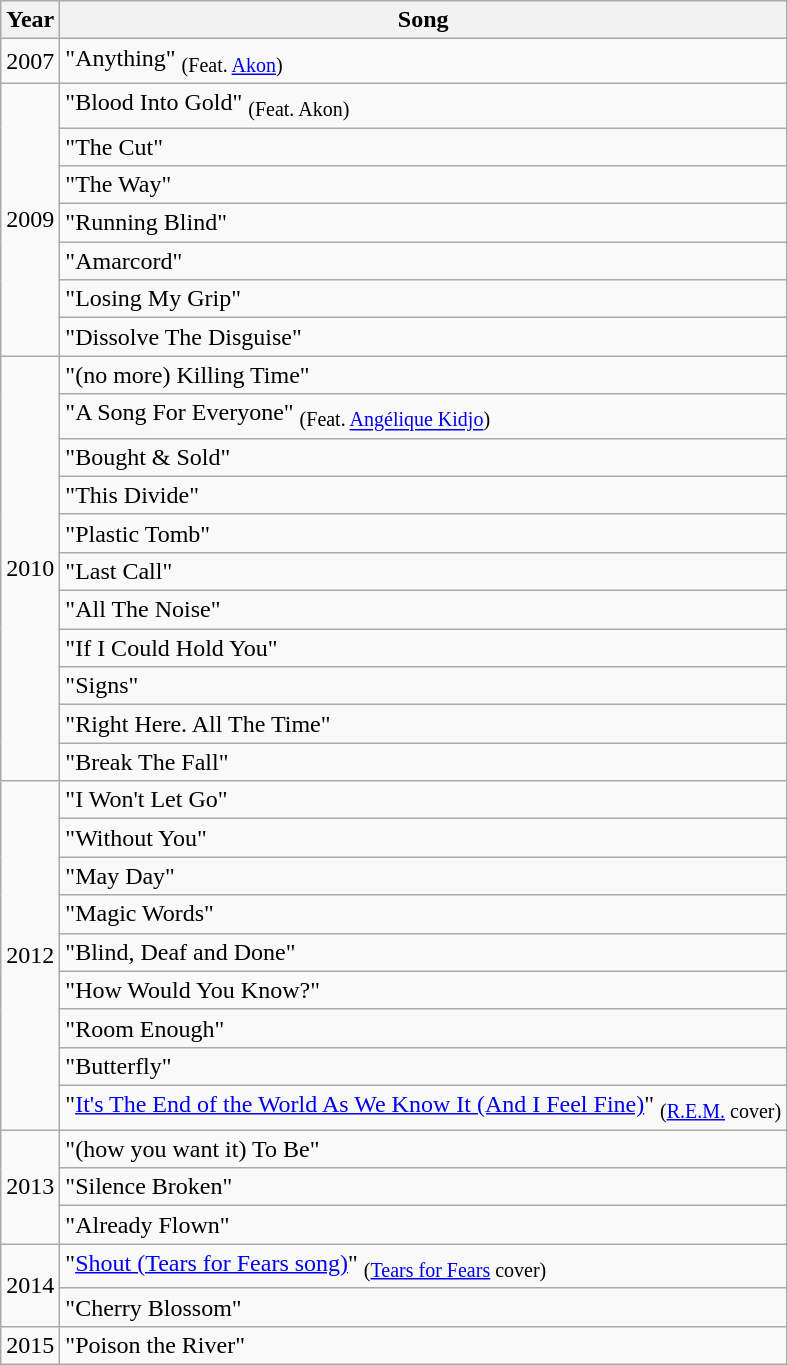<table class="wikitable">
<tr>
<th>Year</th>
<th>Song</th>
</tr>
<tr>
<td>2007</td>
<td>"Anything" <sub>(Feat. <a href='#'>Akon</a>)</sub></td>
</tr>
<tr>
<td rowspan="7">2009</td>
<td>"Blood Into Gold" <sub>(Feat. Akon)</sub></td>
</tr>
<tr>
<td>"The Cut"</td>
</tr>
<tr>
<td>"The Way"</td>
</tr>
<tr>
<td>"Running Blind"</td>
</tr>
<tr>
<td>"Amarcord"</td>
</tr>
<tr>
<td>"Losing My Grip"</td>
</tr>
<tr>
<td>"Dissolve The Disguise"</td>
</tr>
<tr>
<td rowspan="11">2010</td>
<td>"(no more) Killing Time"</td>
</tr>
<tr>
<td>"A Song For Everyone" <sub>(Feat. <a href='#'>Angélique Kidjo</a>)</sub></td>
</tr>
<tr>
<td>"Bought & Sold"</td>
</tr>
<tr>
<td>"This Divide"</td>
</tr>
<tr>
<td>"Plastic Tomb"</td>
</tr>
<tr>
<td>"Last Call"</td>
</tr>
<tr>
<td>"All The Noise"</td>
</tr>
<tr>
<td>"If I Could Hold You"</td>
</tr>
<tr>
<td>"Signs"</td>
</tr>
<tr>
<td>"Right Here. All The Time"</td>
</tr>
<tr>
<td>"Break The Fall"</td>
</tr>
<tr>
<td rowspan="9">2012</td>
<td>"I Won't Let Go"</td>
</tr>
<tr>
<td>"Without You"</td>
</tr>
<tr>
<td>"May Day"</td>
</tr>
<tr>
<td>"Magic Words"</td>
</tr>
<tr>
<td>"Blind, Deaf and Done"</td>
</tr>
<tr>
<td>"How Would You Know?"</td>
</tr>
<tr>
<td>"Room Enough"</td>
</tr>
<tr>
<td>"Butterfly"</td>
</tr>
<tr>
<td>"<a href='#'>It's The End of the World As We Know It (And I Feel Fine)</a>" <sub>(<a href='#'>R.E.M.</a> cover)</sub></td>
</tr>
<tr>
<td rowspan="3">2013</td>
<td>"(how you want it) To Be"</td>
</tr>
<tr>
<td>"Silence Broken"</td>
</tr>
<tr>
<td>"Already Flown"</td>
</tr>
<tr>
<td rowspan="2">2014</td>
<td>"<a href='#'>Shout (Tears for Fears song)</a>" <sub>(<a href='#'>Tears for Fears</a> cover)</sub></td>
</tr>
<tr>
<td>"Cherry Blossom"</td>
</tr>
<tr>
<td rowspan="2">2015</td>
<td>"Poison the River"</td>
</tr>
</table>
